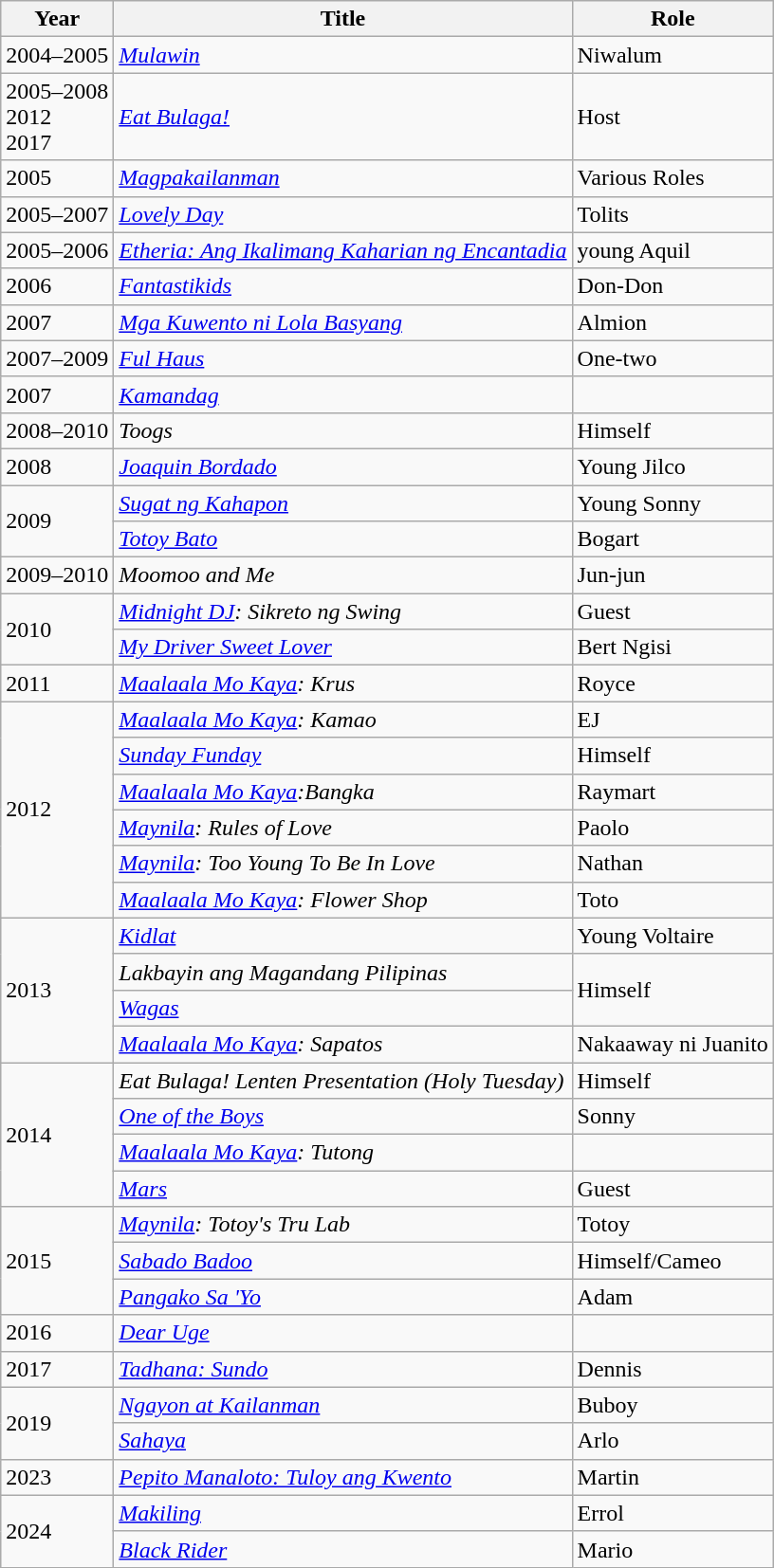<table class="wikitable">
<tr>
<th>Year</th>
<th>Title</th>
<th>Role</th>
</tr>
<tr>
<td>2004–2005</td>
<td><em><a href='#'>Mulawin</a></em></td>
<td>Niwalum</td>
</tr>
<tr>
<td>2005–2008<br>2012<br>2017</td>
<td><em><a href='#'>Eat Bulaga!</a></em></td>
<td>Host</td>
</tr>
<tr>
<td>2005</td>
<td><em><a href='#'>Magpakailanman</a></em></td>
<td>Various Roles</td>
</tr>
<tr>
<td>2005–2007</td>
<td><em><a href='#'>Lovely Day</a></em></td>
<td>Tolits</td>
</tr>
<tr>
<td>2005–2006</td>
<td><em><a href='#'>Etheria: Ang Ikalimang Kaharian ng Encantadia</a></em></td>
<td>young Aquil</td>
</tr>
<tr>
<td>2006</td>
<td><em><a href='#'>Fantastikids</a></em></td>
<td>Don-Don</td>
</tr>
<tr>
<td>2007</td>
<td><em><a href='#'>Mga Kuwento ni Lola Basyang</a></em></td>
<td>Almion</td>
</tr>
<tr>
<td>2007–2009</td>
<td><em><a href='#'>Ful Haus</a></em></td>
<td>One-two</td>
</tr>
<tr>
<td>2007</td>
<td><em><a href='#'>Kamandag</a></em></td>
<td></td>
</tr>
<tr>
<td>2008–2010</td>
<td><em>Toogs</em></td>
<td>Himself</td>
</tr>
<tr>
<td>2008</td>
<td><em><a href='#'>Joaquin Bordado</a></em></td>
<td>Young Jilco</td>
</tr>
<tr>
<td rowspan="2">2009</td>
<td><em><a href='#'>Sugat ng Kahapon</a></em></td>
<td>Young Sonny</td>
</tr>
<tr>
<td><em><a href='#'>Totoy Bato</a></em></td>
<td>Bogart</td>
</tr>
<tr>
<td>2009–2010</td>
<td><em>Moomoo and Me</em></td>
<td>Jun-jun</td>
</tr>
<tr>
<td rowspan="2">2010</td>
<td><em><a href='#'>Midnight DJ</a>: Sikreto ng Swing</em></td>
<td>Guest</td>
</tr>
<tr>
<td><em><a href='#'>My Driver Sweet Lover</a></em></td>
<td>Bert Ngisi</td>
</tr>
<tr>
<td>2011</td>
<td><em><a href='#'>Maalaala Mo Kaya</a>: Krus</em></td>
<td>Royce</td>
</tr>
<tr>
<td rowspan="6">2012</td>
<td><em><a href='#'>Maalaala Mo Kaya</a>: Kamao</em></td>
<td>EJ</td>
</tr>
<tr>
<td><em><a href='#'>Sunday Funday</a></em></td>
<td>Himself</td>
</tr>
<tr>
<td><em><a href='#'>Maalaala Mo Kaya</a>:Bangka</em></td>
<td>Raymart</td>
</tr>
<tr>
<td><em><a href='#'>Maynila</a>: Rules of Love</em></td>
<td>Paolo</td>
</tr>
<tr>
<td><em><a href='#'>Maynila</a>: Too Young To Be In Love</em></td>
<td>Nathan</td>
</tr>
<tr>
<td><em><a href='#'>Maalaala Mo Kaya</a>: Flower Shop</em></td>
<td>Toto</td>
</tr>
<tr>
<td rowspan="4">2013</td>
<td><em><a href='#'>Kidlat</a></em></td>
<td>Young Voltaire</td>
</tr>
<tr>
<td><em>Lakbayin ang Magandang Pilipinas</em></td>
<td rowspan="2">Himself</td>
</tr>
<tr>
<td><em><a href='#'>Wagas</a></em></td>
</tr>
<tr>
<td><em><a href='#'>Maalaala Mo Kaya</a>: Sapatos</em></td>
<td>Nakaaway ni Juanito</td>
</tr>
<tr>
<td rowspan="4">2014</td>
<td><em>Eat Bulaga! Lenten Presentation (Holy Tuesday)</em></td>
<td>Himself</td>
</tr>
<tr>
<td><em><a href='#'>One of the Boys</a></em></td>
<td>Sonny</td>
</tr>
<tr>
<td><em><a href='#'>Maalaala Mo Kaya</a>: Tutong</em></td>
<td></td>
</tr>
<tr>
<td><em><a href='#'>Mars</a></em></td>
<td>Guest</td>
</tr>
<tr>
<td rowspan="3">2015</td>
<td><em><a href='#'>Maynila</a>: Totoy's Tru Lab</em></td>
<td>Totoy</td>
</tr>
<tr>
<td><em><a href='#'>Sabado Badoo</a></em></td>
<td>Himself/Cameo</td>
</tr>
<tr>
<td><em><a href='#'>Pangako Sa 'Yo</a></em></td>
<td>Adam</td>
</tr>
<tr>
<td>2016</td>
<td><em><a href='#'>Dear Uge</a></em></td>
<td></td>
</tr>
<tr>
<td>2017</td>
<td><em><a href='#'>Tadhana: Sundo</a></em></td>
<td>Dennis</td>
</tr>
<tr>
<td rowspan="2">2019</td>
<td><em><a href='#'>Ngayon at Kailanman</a></em></td>
<td>Buboy</td>
</tr>
<tr>
<td><em><a href='#'>Sahaya</a></em></td>
<td>Arlo</td>
</tr>
<tr>
<td>2023</td>
<td><a href='#'><em>Pepito Manaloto: Tuloy ang Kwento</em></a></td>
<td>Martin</td>
</tr>
<tr>
<td rowspan="2">2024</td>
<td><a href='#'><em>Makiling</em></a></td>
<td>Errol</td>
</tr>
<tr>
<td><a href='#'><em>Black Rider</em></a></td>
<td>Mario</td>
</tr>
</table>
